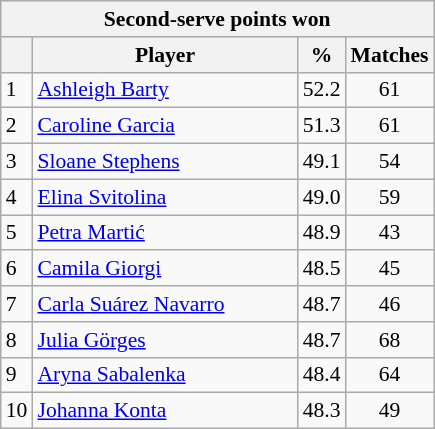<table class="wikitable sortable" style=font-size:90%>
<tr>
<th colspan=4>Second-serve points won</th>
</tr>
<tr>
<th></th>
<th width=170>Player</th>
<th width=20>%</th>
<th>Matches</th>
</tr>
<tr>
<td>1</td>
<td> <a href='#'>Ashleigh Barty</a></td>
<td align=center>52.2</td>
<td align=center>61</td>
</tr>
<tr>
<td>2</td>
<td> <a href='#'>Caroline Garcia</a></td>
<td align=center>51.3</td>
<td align=center>61</td>
</tr>
<tr>
<td>3</td>
<td> <a href='#'>Sloane Stephens</a></td>
<td align=center>49.1</td>
<td align=center>54</td>
</tr>
<tr>
<td>4</td>
<td> <a href='#'>Elina Svitolina</a></td>
<td align=center>49.0</td>
<td align=center>59</td>
</tr>
<tr>
<td>5</td>
<td> <a href='#'>Petra Martić</a></td>
<td align=center>48.9</td>
<td align=center>43</td>
</tr>
<tr>
<td>6</td>
<td> <a href='#'>Camila Giorgi</a></td>
<td align=center>48.5</td>
<td align=center>45</td>
</tr>
<tr>
<td>7</td>
<td> <a href='#'>Carla Suárez Navarro</a></td>
<td align=center>48.7</td>
<td align=center>46</td>
</tr>
<tr>
<td>8</td>
<td> <a href='#'>Julia Görges</a></td>
<td align=center>48.7</td>
<td align=center>68</td>
</tr>
<tr>
<td>9</td>
<td> <a href='#'>Aryna Sabalenka</a></td>
<td align=center>48.4</td>
<td align=center>64</td>
</tr>
<tr>
<td>10</td>
<td> <a href='#'>Johanna Konta</a></td>
<td align=center>48.3</td>
<td align=center>49</td>
</tr>
</table>
